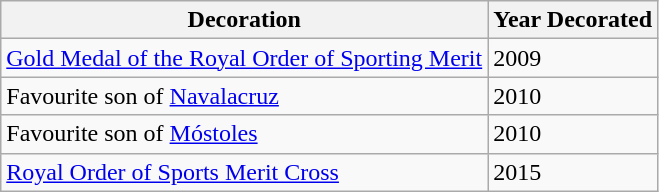<table class="wikitable">
<tr>
<th>Decoration</th>
<th>Year Decorated</th>
</tr>
<tr>
<td><a href='#'>Gold Medal of the Royal Order of Sporting Merit</a></td>
<td>2009</td>
</tr>
<tr>
<td>Favourite son of <a href='#'>Navalacruz</a></td>
<td>2010</td>
</tr>
<tr>
<td>Favourite son of <a href='#'>Móstoles</a></td>
<td>2010</td>
</tr>
<tr>
<td><a href='#'>Royal Order of Sports Merit Cross</a></td>
<td>2015</td>
</tr>
</table>
